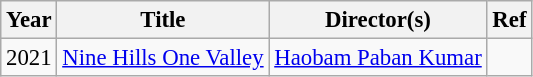<table class="wikitable sortable" style="font-size: 95%;">
<tr>
<th>Year</th>
<th>Title</th>
<th>Director(s)</th>
<th class="unsortable">Ref</th>
</tr>
<tr>
<td>2021</td>
<td><a href='#'>Nine Hills One Valley</a></td>
<td><a href='#'>Haobam Paban Kumar</a></td>
<td></td>
</tr>
</table>
